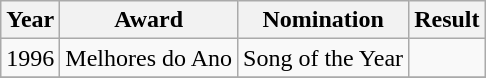<table class="wikitable">
<tr>
<th>Year</th>
<th>Award</th>
<th>Nomination</th>
<th>Result</th>
</tr>
<tr>
<td align="center" valign="center" rowspan=1>1996</td>
<td align="center" valign="center">Melhores do Ano</td>
<td>Song of the Year</td>
<td></td>
</tr>
<tr>
</tr>
</table>
